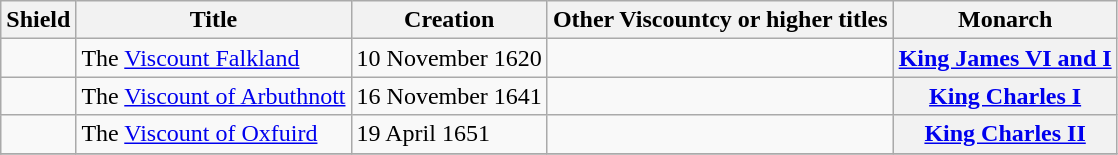<table class="wikitable sortable">
<tr>
<th>Shield</th>
<th>Title</th>
<th>Creation</th>
<th>Other Viscountcy or higher titles</th>
<th>Monarch</th>
</tr>
<tr>
<td align=center><br></td>
<td>The <a href='#'>Viscount Falkland</a></td>
<td>10 November 1620</td>
<td></td>
<th><a href='#'>King James VI and I</a></th>
</tr>
<tr>
<td align=center><br></td>
<td>The <a href='#'>Viscount of Arbuthnott</a></td>
<td>16 November 1641</td>
<td></td>
<th><a href='#'>King Charles I</a></th>
</tr>
<tr>
<td align=center><br></td>
<td>The <a href='#'>Viscount of Oxfuird</a></td>
<td>19 April 1651</td>
<td></td>
<th><a href='#'>King Charles II</a></th>
</tr>
<tr>
</tr>
</table>
